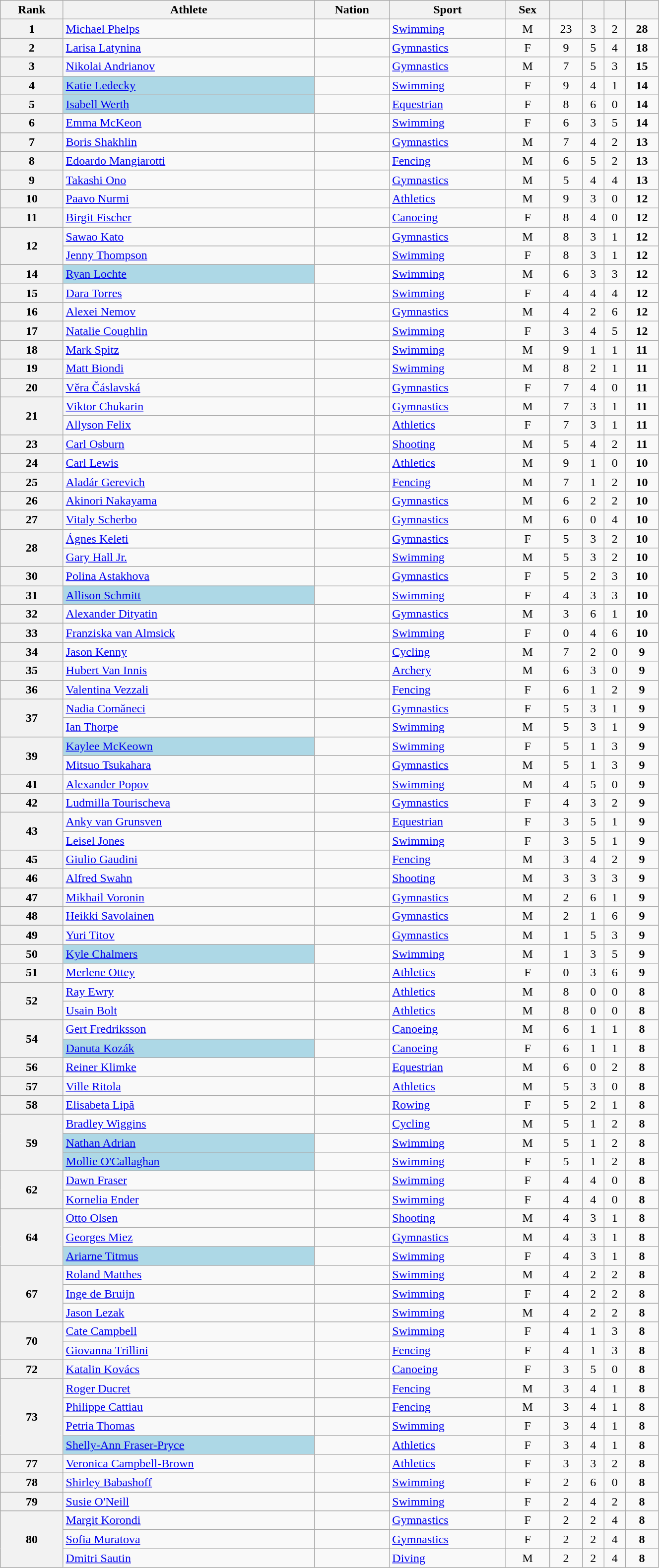<table class="wikitable sortable" width=70% style=" text-align:center;">
<tr>
<th>Rank</th>
<th>Athlete</th>
<th>Nation</th>
<th>Sport</th>
<th>Sex</th>
<th></th>
<th></th>
<th></th>
<th></th>
</tr>
<tr>
<th>1</th>
<td align=left><a href='#'>Michael Phelps</a></td>
<td align=left></td>
<td align=left><a href='#'>Swimming</a></td>
<td>M</td>
<td>23</td>
<td>3</td>
<td>2</td>
<td><strong>28</strong></td>
</tr>
<tr>
<th>2</th>
<td align=left><a href='#'>Larisa Latynina</a></td>
<td align=left></td>
<td align=left><a href='#'>Gymnastics</a></td>
<td>F</td>
<td>9</td>
<td>5</td>
<td>4</td>
<td><strong>18</strong></td>
</tr>
<tr>
<th>3</th>
<td align=left><a href='#'>Nikolai Andrianov</a></td>
<td align=left></td>
<td align=left><a href='#'>Gymnastics</a></td>
<td>M</td>
<td>7</td>
<td>5</td>
<td>3</td>
<td><strong>15</strong></td>
</tr>
<tr>
<th><strong>4</strong></th>
<td align="left" bgcolor="lightblue"><a href='#'>Katie Ledecky</a></td>
<td align="left"></td>
<td align="left"><a href='#'>Swimming</a></td>
<td>F</td>
<td>9</td>
<td>4</td>
<td>1</td>
<td><strong>14</strong></td>
</tr>
<tr>
<th><strong>5</strong></th>
<td align=left bgcolor=lightblue><a href='#'>Isabell Werth</a></td>
<td align=left></td>
<td align=left><a href='#'>Equestrian</a></td>
<td>F</td>
<td>8</td>
<td>6</td>
<td>0</td>
<td><strong>14</strong></td>
</tr>
<tr>
<th>6</th>
<td align=left><a href='#'>Emma McKeon</a></td>
<td align=left></td>
<td align=left><a href='#'>Swimming</a></td>
<td>F</td>
<td>6</td>
<td>3</td>
<td>5</td>
<td><strong>14</strong></td>
</tr>
<tr>
<th>7</th>
<td align="left"><a href='#'>Boris Shakhlin</a></td>
<td align="left"></td>
<td align="left"><a href='#'>Gymnastics</a></td>
<td>M</td>
<td>7</td>
<td>4</td>
<td>2</td>
<td><strong>13</strong></td>
</tr>
<tr>
<th>8</th>
<td align="left"><a href='#'>Edoardo Mangiarotti</a></td>
<td align="left"></td>
<td align="left"><a href='#'>Fencing</a></td>
<td>M</td>
<td>6</td>
<td>5</td>
<td>2</td>
<td><strong>13</strong></td>
</tr>
<tr>
<th>9</th>
<td align="left"><a href='#'>Takashi Ono</a></td>
<td align="left"></td>
<td align="left"><a href='#'>Gymnastics</a></td>
<td>M</td>
<td>5</td>
<td>4</td>
<td>4</td>
<td><strong>13</strong></td>
</tr>
<tr>
<th>10</th>
<td align="left"><a href='#'>Paavo Nurmi</a></td>
<td align="left"></td>
<td align="left"><a href='#'>Athletics</a></td>
<td>M</td>
<td>9</td>
<td>3</td>
<td>0</td>
<td><strong>12</strong></td>
</tr>
<tr>
<th>11</th>
<td align="left"><a href='#'>Birgit Fischer</a></td>
<td align="left"><br></td>
<td align="left"><a href='#'>Canoeing</a></td>
<td>F</td>
<td>8</td>
<td>4</td>
<td>0</td>
<td><strong>12</strong></td>
</tr>
<tr>
<th rowspan="2">12</th>
<td align="left"><a href='#'>Sawao Kato</a></td>
<td align="left"></td>
<td align="left"><a href='#'>Gymnastics</a></td>
<td>M</td>
<td>8</td>
<td>3</td>
<td>1</td>
<td><strong>12</strong></td>
</tr>
<tr>
<td align=left><a href='#'>Jenny Thompson</a></td>
<td align=left></td>
<td align=left><a href='#'>Swimming</a></td>
<td>F</td>
<td>8</td>
<td>3</td>
<td>1</td>
<td><strong>12</strong></td>
</tr>
<tr>
<th>14</th>
<td align=left bgcolor=lightblue><a href='#'>Ryan Lochte</a></td>
<td align=left></td>
<td align=left><a href='#'>Swimming</a></td>
<td>M</td>
<td>6</td>
<td>3</td>
<td>3</td>
<td><strong>12</strong></td>
</tr>
<tr>
<th>15</th>
<td align=left><a href='#'>Dara Torres</a></td>
<td align=left></td>
<td align=left><a href='#'>Swimming</a></td>
<td>F</td>
<td>4</td>
<td>4</td>
<td>4</td>
<td><strong>12</strong></td>
</tr>
<tr>
<th>16</th>
<td align=left><a href='#'>Alexei Nemov</a></td>
<td align=left></td>
<td align=left><a href='#'>Gymnastics</a></td>
<td>M</td>
<td>4</td>
<td>2</td>
<td>6</td>
<td><strong>12</strong></td>
</tr>
<tr>
<th>17</th>
<td align=left><a href='#'>Natalie Coughlin</a></td>
<td align=left></td>
<td align=left><a href='#'>Swimming</a></td>
<td>F</td>
<td>3</td>
<td>4</td>
<td>5</td>
<td><strong>12</strong></td>
</tr>
<tr>
<th>18</th>
<td align=left><a href='#'>Mark Spitz</a></td>
<td align=left></td>
<td align=left><a href='#'>Swimming</a></td>
<td>M</td>
<td>9</td>
<td>1</td>
<td>1</td>
<td><strong>11</strong></td>
</tr>
<tr>
<th>19</th>
<td align=left><a href='#'>Matt Biondi</a></td>
<td align=left></td>
<td align=left><a href='#'>Swimming</a></td>
<td>M</td>
<td>8</td>
<td>2</td>
<td>1</td>
<td><strong>11</strong></td>
</tr>
<tr>
<th>20</th>
<td align=left><a href='#'>Věra Čáslavská</a></td>
<td align=left></td>
<td align=left><a href='#'>Gymnastics</a></td>
<td>F</td>
<td>7</td>
<td>4</td>
<td>0</td>
<td><strong>11</strong></td>
</tr>
<tr>
<th rowspan="2">21</th>
<td align=left><a href='#'>Viktor Chukarin</a></td>
<td align=left></td>
<td align=left><a href='#'>Gymnastics</a></td>
<td>M</td>
<td>7</td>
<td>3</td>
<td>1</td>
<td><strong>11</strong></td>
</tr>
<tr>
<td align=left><a href='#'>Allyson Felix</a></td>
<td align=left></td>
<td align=left><a href='#'>Athletics</a></td>
<td>F</td>
<td>7</td>
<td>3</td>
<td>1</td>
<td><strong>11</strong></td>
</tr>
<tr>
<th>23</th>
<td align=left><a href='#'>Carl Osburn</a></td>
<td align=left></td>
<td align=left><a href='#'>Shooting</a></td>
<td>M</td>
<td>5</td>
<td>4</td>
<td>2</td>
<td><strong>11</strong></td>
</tr>
<tr>
<th>24</th>
<td align=left><a href='#'>Carl Lewis</a></td>
<td align=left></td>
<td align=left><a href='#'>Athletics</a></td>
<td>M</td>
<td>9</td>
<td>1</td>
<td>0</td>
<td><strong>10</strong></td>
</tr>
<tr>
<th>25</th>
<td align=left><a href='#'>Aladár Gerevich</a></td>
<td align=left></td>
<td align=left><a href='#'>Fencing</a></td>
<td>M</td>
<td>7</td>
<td>1</td>
<td>2</td>
<td><strong>10</strong></td>
</tr>
<tr>
<th>26</th>
<td align=left><a href='#'>Akinori Nakayama</a></td>
<td align=left></td>
<td align=left><a href='#'>Gymnastics</a></td>
<td>M</td>
<td>6</td>
<td>2</td>
<td>2</td>
<td><strong>10</strong></td>
</tr>
<tr>
<th>27</th>
<td align=left><a href='#'>Vitaly Scherbo</a></td>
<td align=left><br></td>
<td align=left><a href='#'>Gymnastics</a></td>
<td>M</td>
<td>6</td>
<td>0</td>
<td>4</td>
<td><strong>10</strong></td>
</tr>
<tr>
<th rowspan="2">28</th>
<td align=left><a href='#'>Ágnes Keleti</a></td>
<td align=left></td>
<td align=left><a href='#'>Gymnastics</a></td>
<td>F</td>
<td>5</td>
<td>3</td>
<td>2</td>
<td><strong>10</strong></td>
</tr>
<tr>
<td align=left><a href='#'>Gary Hall Jr.</a></td>
<td align=left></td>
<td align=left><a href='#'>Swimming</a></td>
<td>M</td>
<td>5</td>
<td>3</td>
<td>2</td>
<td><strong>10</strong></td>
</tr>
<tr>
<th>30</th>
<td align=left><a href='#'>Polina Astakhova</a></td>
<td align=left></td>
<td align=left><a href='#'>Gymnastics</a></td>
<td>F</td>
<td>5</td>
<td>2</td>
<td>3</td>
<td><strong>10</strong></td>
</tr>
<tr>
<th>31</th>
<td align=left bgcolor=lightblue><a href='#'>Allison Schmitt</a></td>
<td align=left></td>
<td align=left><a href='#'>Swimming</a></td>
<td>F</td>
<td>4</td>
<td>3</td>
<td>3</td>
<td><strong>10</strong></td>
</tr>
<tr>
<th>32</th>
<td align="left"><a href='#'>Alexander Dityatin</a></td>
<td align="left"></td>
<td align="left"><a href='#'>Gymnastics</a></td>
<td>M</td>
<td>3</td>
<td>6</td>
<td>1</td>
<td><strong>10</strong></td>
</tr>
<tr>
<th>33</th>
<td align="left"><a href='#'>Franziska van Almsick</a></td>
<td align="left"></td>
<td align="left"><a href='#'>Swimming</a></td>
<td>F</td>
<td>0</td>
<td>4</td>
<td>6</td>
<td><strong>10</strong></td>
</tr>
<tr>
<th>34</th>
<td align="left"><a href='#'>Jason Kenny</a></td>
<td align=left></td>
<td align=left><a href='#'>Cycling</a></td>
<td>M</td>
<td>7</td>
<td>2</td>
<td>0</td>
<td><strong>9</strong></td>
</tr>
<tr>
<th>35</th>
<td align="left"><a href='#'>Hubert Van Innis</a></td>
<td align="left"></td>
<td align="left"><a href='#'>Archery</a></td>
<td>M</td>
<td>6</td>
<td>3</td>
<td>0</td>
<td><strong>9</strong></td>
</tr>
<tr>
<th>36</th>
<td align="left"><a href='#'>Valentina Vezzali</a></td>
<td align="left"></td>
<td align="left"><a href='#'>Fencing</a></td>
<td>F</td>
<td>6</td>
<td>1</td>
<td>2</td>
<td><strong>9</strong></td>
</tr>
<tr>
<th rowspan="2">37</th>
<td align="left"><a href='#'>Nadia Comăneci</a></td>
<td align="left"></td>
<td align="left"><a href='#'>Gymnastics</a></td>
<td>F</td>
<td>5</td>
<td>3</td>
<td>1</td>
<td><strong>9</strong></td>
</tr>
<tr>
<td align="left"><a href='#'>Ian Thorpe</a></td>
<td align="left"></td>
<td align="left"><a href='#'>Swimming</a></td>
<td>M</td>
<td>5</td>
<td>3</td>
<td>1</td>
<td><strong>9</strong></td>
</tr>
<tr>
<th rowspan="2">39</th>
<td align=left bgcolor="lightblue"><a href='#'>Kaylee McKeown</a></td>
<td align=left></td>
<td align=left><a href='#'>Swimming</a></td>
<td>F</td>
<td>5</td>
<td>1</td>
<td>3</td>
<td><strong>9</strong></td>
</tr>
<tr>
<td align="left"><a href='#'>Mitsuo Tsukahara</a></td>
<td align="left"></td>
<td align="left"><a href='#'>Gymnastics</a></td>
<td>M</td>
<td>5</td>
<td>1</td>
<td>3</td>
<td><strong>9</strong></td>
</tr>
<tr>
<th>41</th>
<td align="left"><a href='#'>Alexander Popov</a></td>
<td align="left"><br></td>
<td align="left"><a href='#'>Swimming</a></td>
<td>M</td>
<td>4</td>
<td>5</td>
<td>0</td>
<td><strong>9</strong></td>
</tr>
<tr>
<th>42</th>
<td align="left"><a href='#'>Ludmilla Tourischeva</a></td>
<td align="left"></td>
<td align="left"><a href='#'>Gymnastics</a></td>
<td>F</td>
<td>4</td>
<td>3</td>
<td>2</td>
<td><strong>9</strong></td>
</tr>
<tr>
<th rowspan="2">43</th>
<td align="left"><a href='#'>Anky van Grunsven</a></td>
<td align="left"></td>
<td align="left"><a href='#'>Equestrian</a></td>
<td>F</td>
<td>3</td>
<td>5</td>
<td>1</td>
<td><strong>9</strong></td>
</tr>
<tr>
<td align="left"><a href='#'>Leisel Jones</a></td>
<td align="left"></td>
<td align="left"><a href='#'>Swimming</a></td>
<td>F</td>
<td>3</td>
<td>5</td>
<td>1</td>
<td><strong>9</strong></td>
</tr>
<tr>
<th>45</th>
<td align="left"><a href='#'>Giulio Gaudini</a></td>
<td align="left"></td>
<td align="left"><a href='#'>Fencing</a></td>
<td>M</td>
<td>3</td>
<td>4</td>
<td>2</td>
<td><strong>9</strong></td>
</tr>
<tr>
<th>46</th>
<td align="left"><a href='#'>Alfred Swahn</a></td>
<td align="left"></td>
<td align="left"><a href='#'>Shooting</a></td>
<td>M</td>
<td>3</td>
<td>3</td>
<td>3</td>
<td><strong>9</strong></td>
</tr>
<tr>
<th>47</th>
<td align="left"><a href='#'>Mikhail Voronin</a></td>
<td align="left"></td>
<td align="left"><a href='#'>Gymnastics</a></td>
<td>M</td>
<td>2</td>
<td>6</td>
<td>1</td>
<td><strong>9</strong></td>
</tr>
<tr>
<th>48</th>
<td align="left"><a href='#'>Heikki Savolainen</a></td>
<td align="left"></td>
<td align="left"><a href='#'>Gymnastics</a></td>
<td>M</td>
<td>2</td>
<td>1</td>
<td>6</td>
<td><strong>9</strong></td>
</tr>
<tr>
<th>49</th>
<td align="left"><a href='#'>Yuri Titov</a></td>
<td align="left"></td>
<td align="left"><a href='#'>Gymnastics</a></td>
<td>M</td>
<td>1</td>
<td>5</td>
<td>3</td>
<td><strong>9</strong></td>
</tr>
<tr>
<th>50</th>
<td align="left" bgcolor="lightblue"><a href='#'>Kyle Chalmers</a></td>
<td align="left"></td>
<td align="left"><a href='#'>Swimming</a></td>
<td>M</td>
<td>1</td>
<td>3</td>
<td>5</td>
<td><strong>9</strong></td>
</tr>
<tr>
<th>51</th>
<td align="left"><a href='#'>Merlene Ottey</a></td>
<td align="left"></td>
<td align="left"><a href='#'>Athletics</a></td>
<td>F</td>
<td>0</td>
<td>3</td>
<td>6</td>
<td><strong>9</strong></td>
</tr>
<tr>
<th rowspan="2">52</th>
<td align="left"><a href='#'>Ray Ewry</a></td>
<td align="left"></td>
<td align="left"><a href='#'>Athletics</a></td>
<td>M</td>
<td>8</td>
<td>0</td>
<td>0</td>
<td><strong>8</strong></td>
</tr>
<tr>
<td align="left"><a href='#'>Usain Bolt</a></td>
<td align="left"></td>
<td align="left"><a href='#'>Athletics</a></td>
<td>M</td>
<td>8</td>
<td>0</td>
<td>0</td>
<td><strong>8</strong></td>
</tr>
<tr>
<th rowspan="2">54</th>
<td align="left"><a href='#'>Gert Fredriksson</a></td>
<td align="left"></td>
<td align="left"><a href='#'>Canoeing</a></td>
<td>M</td>
<td>6</td>
<td>1</td>
<td>1</td>
<td><strong>8</strong></td>
</tr>
<tr>
<td align="left" bgcolor="lightblue"><a href='#'>Danuta Kozák</a></td>
<td align="left"></td>
<td align="left"><a href='#'>Canoeing</a></td>
<td>F</td>
<td>6</td>
<td>1</td>
<td>1</td>
<td><strong>8</strong></td>
</tr>
<tr>
<th>56</th>
<td align="left"><a href='#'>Reiner Klimke</a></td>
<td align="left"><br></td>
<td align="left"><a href='#'>Equestrian</a></td>
<td>M</td>
<td>6</td>
<td>0</td>
<td>2</td>
<td><strong>8</strong></td>
</tr>
<tr>
<th>57</th>
<td align="left"><a href='#'>Ville Ritola</a></td>
<td align="left"></td>
<td align="left"><a href='#'>Athletics</a></td>
<td>M</td>
<td>5</td>
<td>3</td>
<td>0</td>
<td><strong>8</strong></td>
</tr>
<tr>
<th>58</th>
<td align="left"><a href='#'>Elisabeta Lipă</a></td>
<td align="left"></td>
<td align="left"><a href='#'>Rowing</a></td>
<td>F</td>
<td>5</td>
<td>2</td>
<td>1</td>
<td><strong>8</strong></td>
</tr>
<tr>
<th rowspan="3">59</th>
<td align="left"><a href='#'>Bradley Wiggins</a></td>
<td align="left"></td>
<td align="left"><a href='#'>Cycling</a></td>
<td>M</td>
<td>5</td>
<td>1</td>
<td>2</td>
<td><strong>8</strong></td>
</tr>
<tr>
<td align="left" bgcolor="lightblue"><a href='#'>Nathan Adrian</a></td>
<td align="left"></td>
<td align="left"><a href='#'>Swimming</a></td>
<td>M</td>
<td>5</td>
<td>1</td>
<td>2</td>
<td><strong>8</strong></td>
</tr>
<tr>
<td align="left" bgcolor="lightblue"><a href='#'>Mollie O'Callaghan</a></td>
<td align="left"></td>
<td align="left"><a href='#'>Swimming</a></td>
<td>F</td>
<td>5</td>
<td>1</td>
<td>2</td>
<td><strong>8</strong></td>
</tr>
<tr>
<th rowspan="2">62</th>
<td align="left"><a href='#'>Dawn Fraser</a></td>
<td align="left"></td>
<td align="left"><a href='#'>Swimming</a></td>
<td>F</td>
<td>4</td>
<td>4</td>
<td>0</td>
<td><strong>8</strong></td>
</tr>
<tr>
<td align="left"><a href='#'>Kornelia Ender</a></td>
<td align="left"></td>
<td align="left"><a href='#'>Swimming</a></td>
<td>F</td>
<td>4</td>
<td>4</td>
<td>0</td>
<td><strong>8</strong></td>
</tr>
<tr>
<th rowspan="3">64</th>
<td align="left"><a href='#'>Otto Olsen</a></td>
<td align="left"></td>
<td align="left"><a href='#'>Shooting</a></td>
<td>M</td>
<td>4</td>
<td>3</td>
<td>1</td>
<td><strong>8</strong></td>
</tr>
<tr>
<td align="left"><a href='#'>Georges Miez</a></td>
<td align="left"></td>
<td align="left"><a href='#'>Gymnastics</a></td>
<td>M</td>
<td>4</td>
<td>3</td>
<td>1</td>
<td><strong>8</strong></td>
</tr>
<tr>
<td align="left" bgcolor="lightblue"><a href='#'>Ariarne Titmus</a></td>
<td align="left"></td>
<td align="left"><a href='#'>Swimming</a></td>
<td>F</td>
<td>4</td>
<td>3</td>
<td>1</td>
<td><strong>8</strong></td>
</tr>
<tr>
<th rowspan="3">67</th>
<td align="left"><a href='#'>Roland Matthes</a></td>
<td align="left"></td>
<td align="left"><a href='#'>Swimming</a></td>
<td>M</td>
<td>4</td>
<td>2</td>
<td>2</td>
<td><strong>8</strong></td>
</tr>
<tr>
<td align="left"><a href='#'>Inge de Bruijn</a></td>
<td align="left"></td>
<td align="left"><a href='#'>Swimming</a></td>
<td>F</td>
<td>4</td>
<td>2</td>
<td>2</td>
<td><strong>8</strong></td>
</tr>
<tr>
<td align="left"><a href='#'>Jason Lezak</a></td>
<td align="left"></td>
<td align="left"><a href='#'>Swimming</a></td>
<td>M</td>
<td>4</td>
<td>2</td>
<td>2</td>
<td><strong>8</strong></td>
</tr>
<tr>
<th rowspan="2">70</th>
<td align="left"><a href='#'>Cate Campbell</a></td>
<td align="left"></td>
<td align="left"><a href='#'>Swimming</a></td>
<td>F</td>
<td>4</td>
<td>1</td>
<td>3</td>
<td><strong>8</strong></td>
</tr>
<tr>
<td align="left"><a href='#'>Giovanna Trillini</a></td>
<td align="left"></td>
<td align="left"><a href='#'>Fencing</a></td>
<td>F</td>
<td>4</td>
<td>1</td>
<td>3</td>
<td><strong>8</strong></td>
</tr>
<tr>
<th>72</th>
<td align="left"><a href='#'>Katalin Kovács</a></td>
<td align="left"></td>
<td align="left"><a href='#'>Canoeing</a></td>
<td>F</td>
<td>3</td>
<td>5</td>
<td>0</td>
<td><strong>8</strong></td>
</tr>
<tr>
<th rowspan="4">73</th>
<td align="left"><a href='#'>Roger Ducret</a></td>
<td align="left"></td>
<td align="left"><a href='#'>Fencing</a></td>
<td>M</td>
<td>3</td>
<td>4</td>
<td>1</td>
<td><strong>8</strong></td>
</tr>
<tr>
<td align="left"><a href='#'>Philippe Cattiau</a></td>
<td align="left"></td>
<td align="left"><a href='#'>Fencing</a></td>
<td>M</td>
<td>3</td>
<td>4</td>
<td>1</td>
<td><strong>8</strong></td>
</tr>
<tr>
<td align="left"><a href='#'>Petria Thomas</a></td>
<td align="left"></td>
<td align="left"><a href='#'>Swimming</a></td>
<td>F</td>
<td>3</td>
<td>4</td>
<td>1</td>
<td><strong>8</strong></td>
</tr>
<tr>
<td align="left" bgcolor="lightblue"><a href='#'>Shelly-Ann Fraser-Pryce</a></td>
<td align="left"></td>
<td align="left"><a href='#'>Athletics</a></td>
<td>F</td>
<td>3</td>
<td>4</td>
<td>1</td>
<td><strong>8</strong></td>
</tr>
<tr>
<th>77</th>
<td align="left"><a href='#'>Veronica Campbell-Brown</a></td>
<td align="left"></td>
<td align="left"><a href='#'>Athletics</a></td>
<td>F</td>
<td>3</td>
<td>3</td>
<td>2</td>
<td><strong>8</strong></td>
</tr>
<tr>
<th>78</th>
<td align="left"><a href='#'>Shirley Babashoff</a></td>
<td align="left"></td>
<td align="left"><a href='#'>Swimming</a></td>
<td>F</td>
<td>2</td>
<td>6</td>
<td>0</td>
<td><strong>8</strong></td>
</tr>
<tr>
<th>79</th>
<td align="left"><a href='#'>Susie O'Neill</a></td>
<td align="left"></td>
<td align="left"><a href='#'>Swimming</a></td>
<td>F</td>
<td>2</td>
<td>4</td>
<td>2</td>
<td><strong>8</strong></td>
</tr>
<tr>
<th rowspan="3">80</th>
<td align="left"><a href='#'>Margit Korondi</a></td>
<td align="left"></td>
<td align="left"><a href='#'>Gymnastics</a></td>
<td>F</td>
<td>2</td>
<td>2</td>
<td>4</td>
<td><strong>8</strong></td>
</tr>
<tr>
<td align="left"><a href='#'>Sofia Muratova</a></td>
<td align="left"></td>
<td align="left"><a href='#'>Gymnastics</a></td>
<td>F</td>
<td>2</td>
<td>2</td>
<td>4</td>
<td><strong>8</strong></td>
</tr>
<tr>
<td align="left"><a href='#'>Dmitri Sautin</a></td>
<td align="left"><br></td>
<td align="left"><a href='#'>Diving</a></td>
<td>M</td>
<td>2</td>
<td>2</td>
<td>4</td>
<td><strong>8</strong></td>
</tr>
</table>
